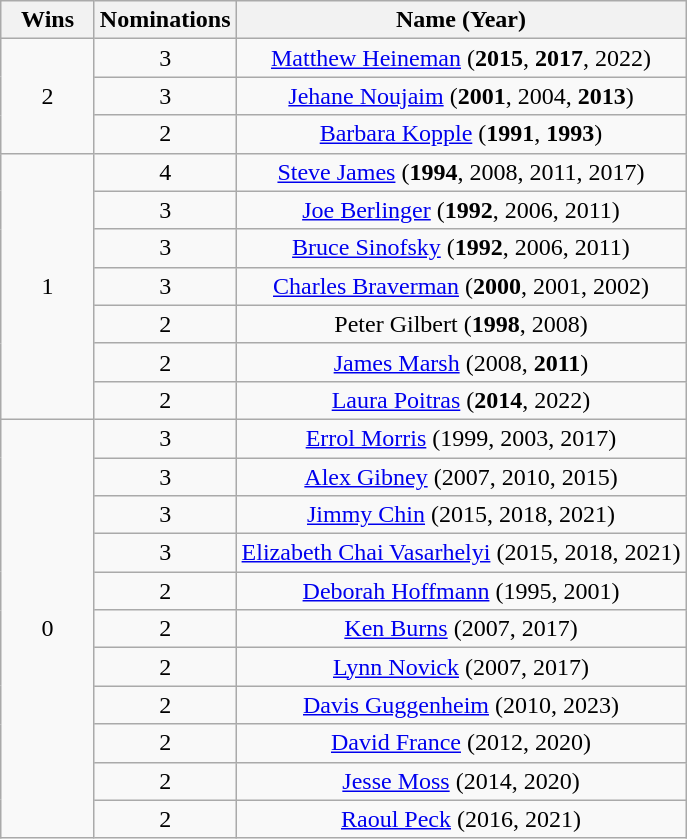<table class="wikitable sortable" rowspan="2" style="text-align:center;" background: #f6e39c;>
<tr>
<th scope="col" style="width:55px;">Wins</th>
<th scope="col" style="text-align:center;">Nominations</th>
<th scope="col" style="text-align:center;">Name (Year)</th>
</tr>
<tr>
<td rowspan=3 style="text-align:center">2</td>
<td>3</td>
<td><a href='#'>Matthew Heineman</a> (<strong>2015</strong>, <strong>2017</strong>, 2022)</td>
</tr>
<tr>
<td>3</td>
<td><a href='#'>Jehane Noujaim</a> (<strong>2001</strong>, 2004, <strong>2013</strong>)</td>
</tr>
<tr>
<td>2</td>
<td><a href='#'>Barbara Kopple</a> (<strong>1991</strong>, <strong>1993</strong>)</td>
</tr>
<tr>
<td rowspan=7 style="text-align:center">1</td>
<td>4</td>
<td><a href='#'>Steve James</a> (<strong>1994</strong>, 2008, 2011, 2017)</td>
</tr>
<tr>
<td>3</td>
<td><a href='#'>Joe Berlinger</a> (<strong>1992</strong>, 2006, 2011)</td>
</tr>
<tr>
<td>3</td>
<td><a href='#'>Bruce Sinofsky</a> (<strong>1992</strong>, 2006, 2011)</td>
</tr>
<tr>
<td>3</td>
<td><a href='#'>Charles Braverman</a> (<strong>2000</strong>, 2001, 2002)</td>
</tr>
<tr>
<td>2</td>
<td>Peter Gilbert (<strong>1998</strong>, 2008)</td>
</tr>
<tr>
<td>2</td>
<td><a href='#'>James Marsh</a> (2008, <strong>2011</strong>)</td>
</tr>
<tr>
<td>2</td>
<td><a href='#'>Laura Poitras</a> (<strong>2014</strong>, 2022)</td>
</tr>
<tr>
<td rowspan=11 style="text-align:center">0</td>
<td>3</td>
<td><a href='#'>Errol Morris</a> (1999, 2003, 2017)</td>
</tr>
<tr>
<td>3</td>
<td><a href='#'>Alex Gibney</a> (2007, 2010, 2015)</td>
</tr>
<tr>
<td>3</td>
<td><a href='#'>Jimmy Chin</a> (2015, 2018, 2021)</td>
</tr>
<tr>
<td>3</td>
<td><a href='#'>Elizabeth Chai Vasarhelyi</a> (2015, 2018, 2021)</td>
</tr>
<tr>
<td>2</td>
<td><a href='#'>Deborah Hoffmann</a> (1995, 2001)</td>
</tr>
<tr>
<td>2</td>
<td><a href='#'>Ken Burns</a> (2007, 2017)</td>
</tr>
<tr>
<td>2</td>
<td><a href='#'>Lynn Novick</a> (2007, 2017)</td>
</tr>
<tr>
<td>2</td>
<td><a href='#'>Davis Guggenheim</a> (2010, 2023)</td>
</tr>
<tr>
<td>2</td>
<td><a href='#'>David France</a> (2012, 2020)</td>
</tr>
<tr>
<td>2</td>
<td><a href='#'>Jesse Moss</a> (2014, 2020)</td>
</tr>
<tr>
<td>2</td>
<td><a href='#'>Raoul Peck</a> (2016, 2021)</td>
</tr>
</table>
